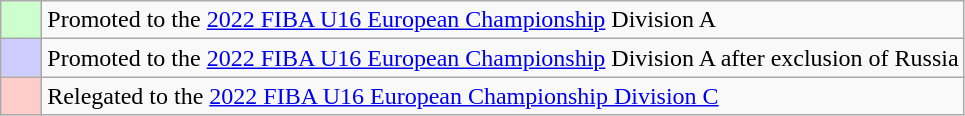<table class="wikitable">
<tr>
<td width=20px bgcolor="#ccffcc"></td>
<td>Promoted to the <a href='#'>2022 FIBA U16 European Championship</a> Division A</td>
</tr>
<tr>
<td bgcolor="#ccccff"></td>
<td>Promoted to the <a href='#'>2022 FIBA U16 European Championship</a> Division A after exclusion of Russia</td>
</tr>
<tr>
<td bgcolor="#ffcccc"></td>
<td>Relegated to the <a href='#'>2022 FIBA U16 European Championship Division C</a></td>
</tr>
</table>
